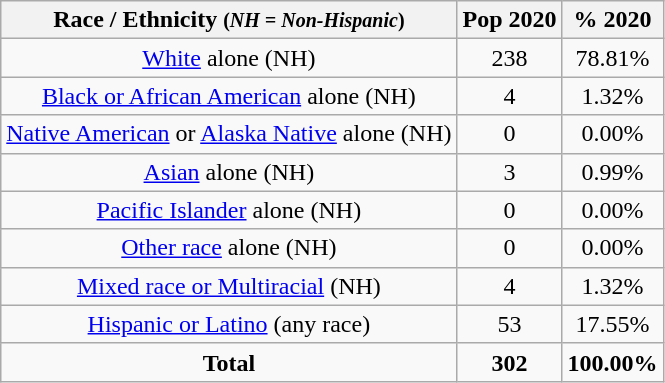<table class="wikitable" style="text-align:center;">
<tr>
<th>Race / Ethnicity <small>(<em>NH = Non-Hispanic</em>)</small></th>
<th>Pop 2020</th>
<th>% 2020</th>
</tr>
<tr>
<td><a href='#'>White</a> alone (NH)</td>
<td>238</td>
<td>78.81%</td>
</tr>
<tr>
<td><a href='#'>Black or African American</a> alone (NH)</td>
<td>4</td>
<td>1.32%</td>
</tr>
<tr>
<td><a href='#'>Native American</a> or <a href='#'>Alaska Native</a> alone (NH)</td>
<td>0</td>
<td>0.00%</td>
</tr>
<tr>
<td><a href='#'>Asian</a> alone (NH)</td>
<td>3</td>
<td>0.99%</td>
</tr>
<tr>
<td><a href='#'>Pacific Islander</a> alone (NH)</td>
<td>0</td>
<td>0.00%</td>
</tr>
<tr>
<td><a href='#'>Other race</a> alone (NH)</td>
<td>0</td>
<td>0.00%</td>
</tr>
<tr>
<td><a href='#'>Mixed race or Multiracial</a> (NH)</td>
<td>4</td>
<td>1.32%</td>
</tr>
<tr>
<td><a href='#'>Hispanic or Latino</a> (any race)</td>
<td>53</td>
<td>17.55%</td>
</tr>
<tr>
<td><strong>Total</strong></td>
<td><strong>302</strong></td>
<td><strong>100.00%</strong></td>
</tr>
</table>
